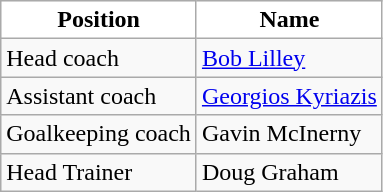<table class="wikitable">
<tr>
<th style="background:white; color:black;" scope="col">Position</th>
<th style="background:white; color:black;" scope="col">Name</th>
</tr>
<tr>
<td>Head coach</td>
<td> <a href='#'>Bob Lilley</a></td>
</tr>
<tr>
<td>Assistant coach</td>
<td> <a href='#'>Georgios Kyriazis</a></td>
</tr>
<tr>
<td>Goalkeeping coach</td>
<td> Gavin McInerny</td>
</tr>
<tr>
<td>Head Trainer</td>
<td> Doug Graham</td>
</tr>
</table>
